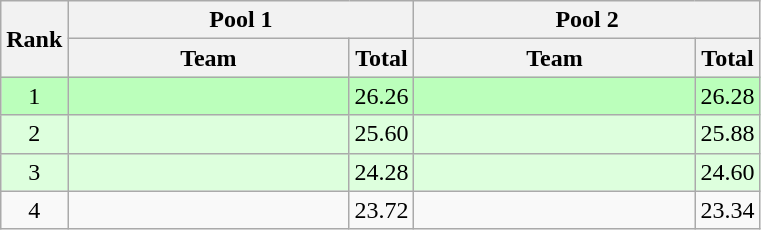<table class="wikitable" style="text-align:center;">
<tr>
<th rowspan=2>Rank</th>
<th colspan=2>Pool 1</th>
<th colspan=2>Pool 2</th>
</tr>
<tr>
<th width=180>Team</th>
<th>Total</th>
<th width=180>Team</th>
<th>Total</th>
</tr>
<tr bgcolor=bbffbb>
<td>1</td>
<td align=left></td>
<td>26.26</td>
<td align=left></td>
<td>26.28</td>
</tr>
<tr bgcolor=ddffdd>
<td>2</td>
<td align=left></td>
<td>25.60</td>
<td align=left></td>
<td>25.88</td>
</tr>
<tr bgcolor=ddffdd>
<td>3</td>
<td align=left></td>
<td>24.28</td>
<td align=left></td>
<td>24.60</td>
</tr>
<tr>
<td>4</td>
<td align=left></td>
<td>23.72</td>
<td align=left></td>
<td>23.34</td>
</tr>
</table>
